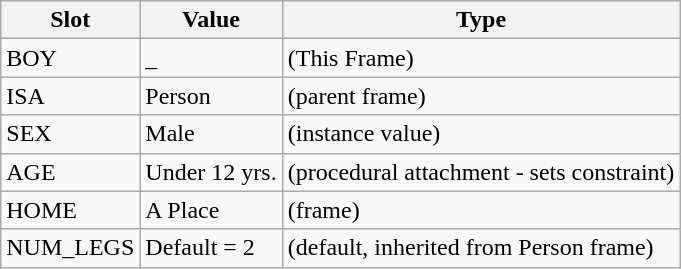<table class="wikitable">
<tr>
<th>Slot</th>
<th>Value</th>
<th>Type</th>
</tr>
<tr>
<td>BOY</td>
<td>_</td>
<td>(This Frame)</td>
</tr>
<tr>
<td>ISA</td>
<td>Person</td>
<td>(parent frame)</td>
</tr>
<tr>
<td>SEX</td>
<td>Male</td>
<td>(instance value)</td>
</tr>
<tr>
<td>AGE</td>
<td>Under 12 yrs.</td>
<td>(procedural attachment - sets constraint)</td>
</tr>
<tr>
<td>HOME</td>
<td>A Place</td>
<td>(frame)</td>
</tr>
<tr>
<td>NUM_LEGS</td>
<td>Default = 2</td>
<td>(default, inherited from Person frame)</td>
</tr>
</table>
